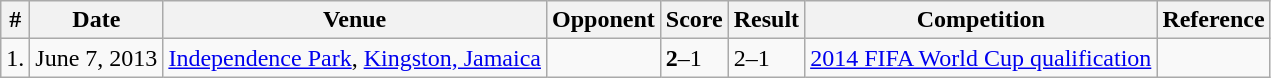<table class="wikitable" style="font-size:100%;">
<tr>
<th>#</th>
<th>Date</th>
<th>Venue</th>
<th>Opponent</th>
<th>Score</th>
<th>Result</th>
<th>Competition</th>
<th>Reference</th>
</tr>
<tr>
<td>1.</td>
<td>June 7, 2013</td>
<td><a href='#'>Independence Park</a>, <a href='#'>Kingston, Jamaica</a></td>
<td></td>
<td><strong>2</strong>–1</td>
<td>2–1</td>
<td><a href='#'>2014 FIFA World Cup qualification</a></td>
<td></td>
</tr>
</table>
